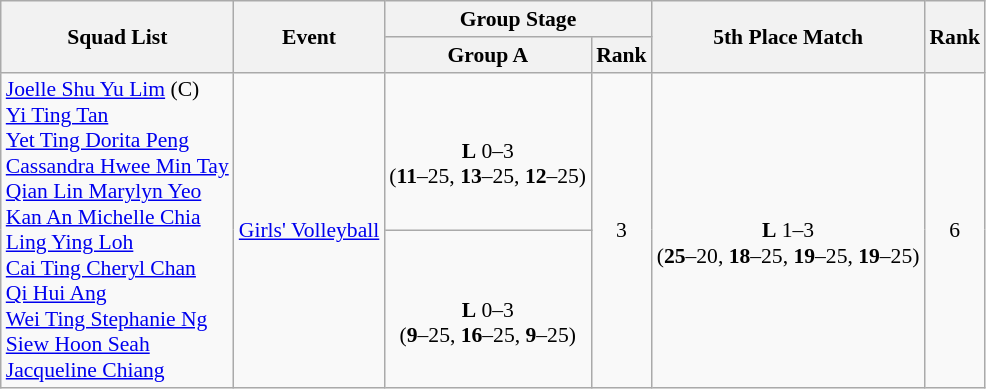<table class=wikitable style="font-size:90%">
<tr>
<th rowspan=2>Squad List</th>
<th rowspan=2>Event</th>
<th colspan=2>Group Stage</th>
<th rowspan=2>5th Place Match</th>
<th rowspan=2>Rank</th>
</tr>
<tr>
<th>Group A</th>
<th>Rank</th>
</tr>
<tr>
<td rowspan=2><a href='#'>Joelle Shu Yu Lim</a> (C)<br><a href='#'>Yi Ting Tan</a><br><a href='#'>Yet Ting Dorita Peng</a><br><a href='#'>Cassandra Hwee Min Tay</a><br><a href='#'>Qian Lin Marylyn Yeo</a><br><a href='#'>Kan An Michelle Chia</a><br><a href='#'>Ling Ying Loh</a><br><a href='#'>Cai Ting Cheryl Chan</a><br><a href='#'>Qi Hui Ang</a><br><a href='#'>Wei Ting Stephanie Ng</a><br><a href='#'>Siew Hoon Seah</a><br><a href='#'>Jacqueline Chiang</a></td>
<td rowspan=2><a href='#'>Girls' Volleyball</a></td>
<td align=center><br> <strong>L</strong> 0–3<br> (<strong>11</strong>–25, <strong>13</strong>–25, <strong>12</strong>–25)</td>
<td rowspan=2 align=center>3</td>
<td rowspan=2 align=center><br> <strong>L</strong> 1–3<br> (<strong>25</strong>–20, <strong>18</strong>–25, <strong>19</strong>–25, <strong>19</strong>–25)</td>
<td rowspan=2 align=center>6</td>
</tr>
<tr>
<td align=center><br> <strong>L</strong> 0–3<br> (<strong>9</strong>–25, <strong>16</strong>–25, <strong>9</strong>–25)</td>
</tr>
</table>
